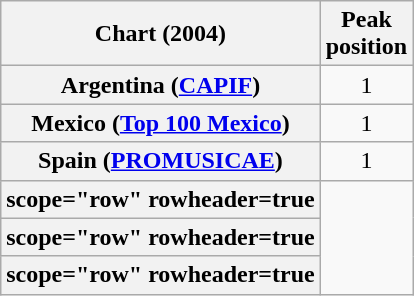<table class="wikitable sortable plainrowheaders">
<tr>
<th>Chart (2004)</th>
<th>Peak<br>position</th>
</tr>
<tr>
<th scope="row">Argentina (<a href='#'>CAPIF</a>)</th>
<td style="text-align:center;">1</td>
</tr>
<tr>
<th scope="row">Mexico (<a href='#'>Top 100 Mexico</a>)</th>
<td style="text-align:center;">1</td>
</tr>
<tr>
<th scope="row">Spain (<a href='#'>PROMUSICAE</a>)</th>
<td style="text-align:center;">1</td>
</tr>
<tr>
<th>scope="row" rowheader=true</th>
</tr>
<tr>
<th>scope="row" rowheader=true</th>
</tr>
<tr>
<th>scope="row" rowheader=true</th>
</tr>
</table>
